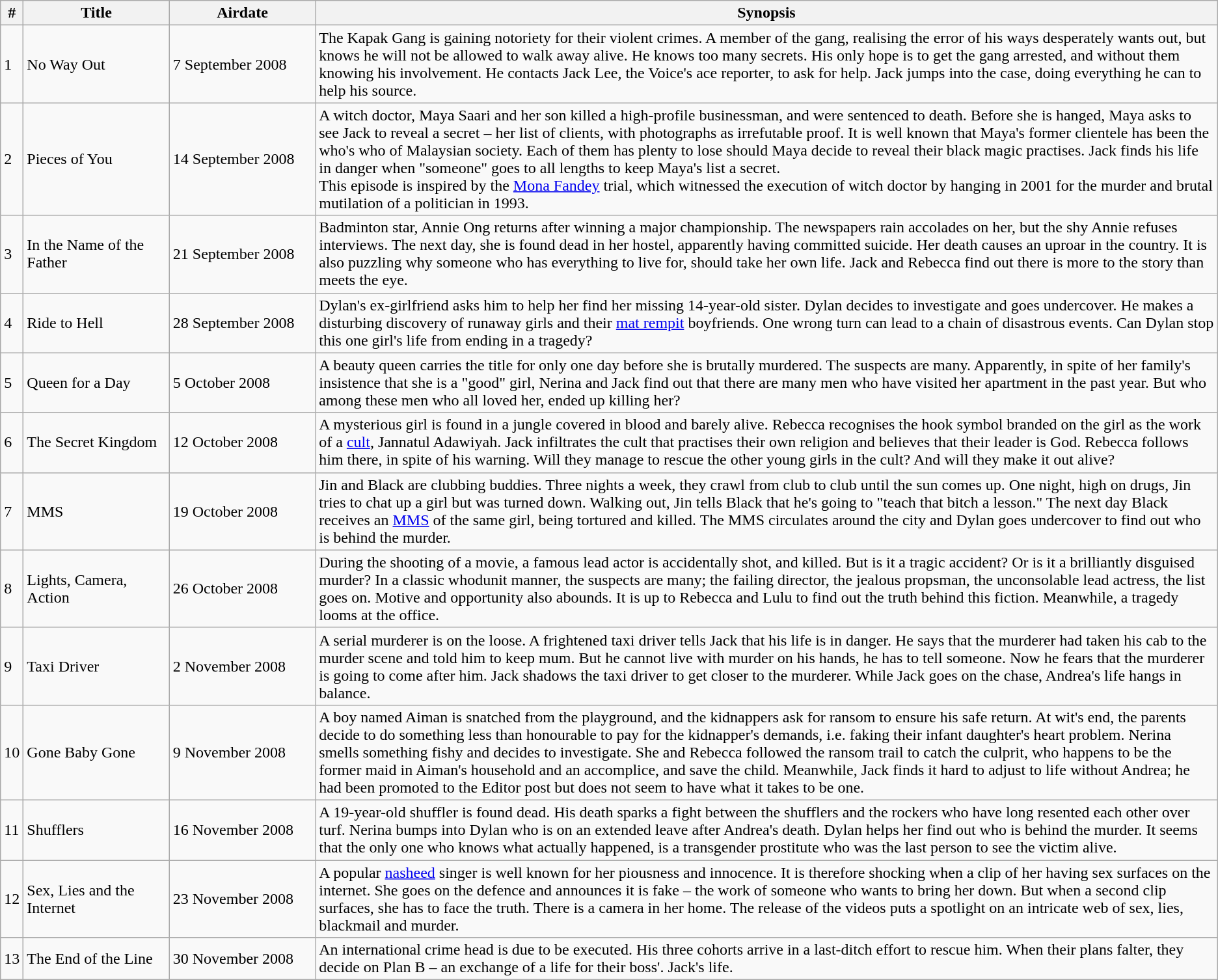<table class=wikitable>
<tr>
<th width=1%>#</th>
<th width=12%>Title</th>
<th width=12%>Airdate</th>
<th>Synopsis</th>
</tr>
<tr>
<td>1</td>
<td>No Way Out</td>
<td>7 September 2008</td>
<td>The Kapak Gang is gaining notoriety for their violent crimes. A member of the gang, realising the error of his ways desperately wants out, but knows he will not be allowed to walk away alive. He knows too many secrets. His only hope is to get the gang arrested, and without them knowing his involvement. He contacts Jack Lee, the Voice's ace reporter, to ask for help. Jack jumps into the case, doing everything he can to help his source.<br></td>
</tr>
<tr>
<td>2</td>
<td>Pieces of You</td>
<td>14 September 2008</td>
<td>A witch doctor, Maya Saari and her son killed a high-profile businessman, and were sentenced to death. Before she is hanged, Maya asks to see Jack to reveal a secret – her list of clients, with photographs as irrefutable proof. It is well known that Maya's former clientele has been the who's who of Malaysian society. Each of them has plenty to lose should Maya decide to reveal their black magic practises. Jack finds his life in danger when "someone" goes to all lengths to keep Maya's list a secret.<br>This episode is inspired by the <a href='#'>Mona Fandey</a> trial, which witnessed the execution of witch doctor by hanging in 2001 for the murder and brutal mutilation of a politician in 1993.</td>
</tr>
<tr>
<td>3</td>
<td>In the Name of the Father</td>
<td>21 September 2008</td>
<td>Badminton star, Annie Ong returns after winning a major championship. The newspapers rain accolades on her, but the shy Annie refuses interviews. The next day, she is found dead in her hostel, apparently having committed suicide. Her death causes an uproar in the country. It is also puzzling why someone who has everything to live for, should take her own life. Jack and Rebecca find out there is more to the story than meets the eye.<br></td>
</tr>
<tr>
<td>4</td>
<td>Ride to Hell</td>
<td>28 September 2008</td>
<td>Dylan's ex-girlfriend asks him to help her find her missing 14-year-old sister. Dylan decides to investigate and goes undercover. He makes a disturbing discovery of runaway girls and their <a href='#'>mat rempit</a> boyfriends. One wrong turn can lead to a chain of disastrous events. Can Dylan stop this one girl's life from ending in a tragedy?<br></td>
</tr>
<tr>
<td>5</td>
<td>Queen for a Day</td>
<td>5 October 2008</td>
<td>A beauty queen carries the title for only one day before she is brutally murdered. The suspects are many. Apparently, in spite of her family's insistence that she is a "good" girl, Nerina and Jack find out that there are many men who have visited her apartment in the past year. But who among these men who all loved her, ended up killing her?<br></td>
</tr>
<tr>
<td>6</td>
<td>The Secret Kingdom</td>
<td>12 October 2008</td>
<td>A mysterious girl is found in a jungle covered in blood and barely alive. Rebecca recognises the hook symbol branded on the girl as the work of a <a href='#'>cult</a>, Jannatul Adawiyah. Jack infiltrates the cult that practises their own religion and believes that their leader is God. Rebecca follows him there, in spite of his warning. Will they manage to rescue the other young girls in the cult? And will they make it out alive?<br></td>
</tr>
<tr>
<td>7</td>
<td>MMS</td>
<td>19 October 2008</td>
<td>Jin and Black are clubbing buddies. Three nights a week, they crawl from club to club until the sun comes up. One night, high on drugs, Jin tries to chat up a girl but was turned down. Walking out, Jin tells Black that he's going to "teach that bitch a lesson." The next day Black receives an <a href='#'>MMS</a> of the same girl, being tortured and killed. The MMS circulates around the city and Dylan goes undercover to find out who is behind the murder.</td>
</tr>
<tr>
<td>8</td>
<td>Lights, Camera, Action</td>
<td>26 October 2008</td>
<td>During the shooting of a movie, a famous lead actor is accidentally shot, and killed. But is it a tragic accident? Or is it a brilliantly disguised murder? In a classic whodunit manner, the suspects are many; the failing director, the jealous propsman, the unconsolable lead actress, the list goes on. Motive and opportunity also abounds. It is up to Rebecca and Lulu to find out the truth behind this fiction. Meanwhile, a tragedy looms at the office.</td>
</tr>
<tr>
<td>9</td>
<td>Taxi Driver</td>
<td>2 November 2008</td>
<td>A serial murderer is on the loose. A frightened taxi driver tells Jack that his life is in danger. He says that the murderer had taken his cab to the murder scene and told him to keep mum. But he cannot live with murder on his hands, he has to tell someone. Now he fears that the murderer is going to come after him. Jack shadows the taxi driver to get closer to the murderer. While Jack goes on the chase, Andrea's life hangs in balance.</td>
</tr>
<tr>
<td>10</td>
<td>Gone Baby Gone</td>
<td>9 November 2008</td>
<td>A boy named Aiman is snatched from the playground, and the kidnappers ask for ransom to ensure his safe return. At wit's end, the parents decide to do something less than honourable to pay for the kidnapper's demands, i.e. faking their infant daughter's heart problem. Nerina smells something fishy and decides to investigate. She and Rebecca followed the ransom trail to catch the culprit, who happens to be the former maid in Aiman's household and an accomplice, and save the child. Meanwhile, Jack finds it hard to adjust to life without Andrea; he had been promoted to the Editor post but does not seem to have what it takes to be one.</td>
</tr>
<tr>
<td>11</td>
<td>Shufflers</td>
<td>16 November 2008</td>
<td>A 19-year-old shuffler is found dead. His death sparks a fight between the shufflers and the rockers who have long resented each other over turf. Nerina bumps into Dylan who is on an extended leave after Andrea's death. Dylan helps her find out who is behind the murder. It seems that the only one who knows what actually happened, is a transgender prostitute who was the last person to see the victim alive.</td>
</tr>
<tr>
<td>12</td>
<td>Sex, Lies and the Internet</td>
<td>23 November 2008</td>
<td>A popular <a href='#'>nasheed</a> singer is well known for her piousness and innocence. It is therefore shocking when a clip of her having sex surfaces on the internet. She goes on the defence and announces it is fake – the work of someone who wants to bring her down. But when a second clip surfaces, she has to face the truth. There is a camera in her home. The release of the videos puts a spotlight on an intricate web of sex, lies, blackmail and murder.</td>
</tr>
<tr>
<td>13</td>
<td>The End of the Line</td>
<td>30 November 2008</td>
<td>An international crime head is due to be executed. His three cohorts arrive in a last-ditch effort to rescue him. When their plans falter, they decide on Plan B – an exchange of a life for their boss'. Jack's life.</td>
</tr>
</table>
